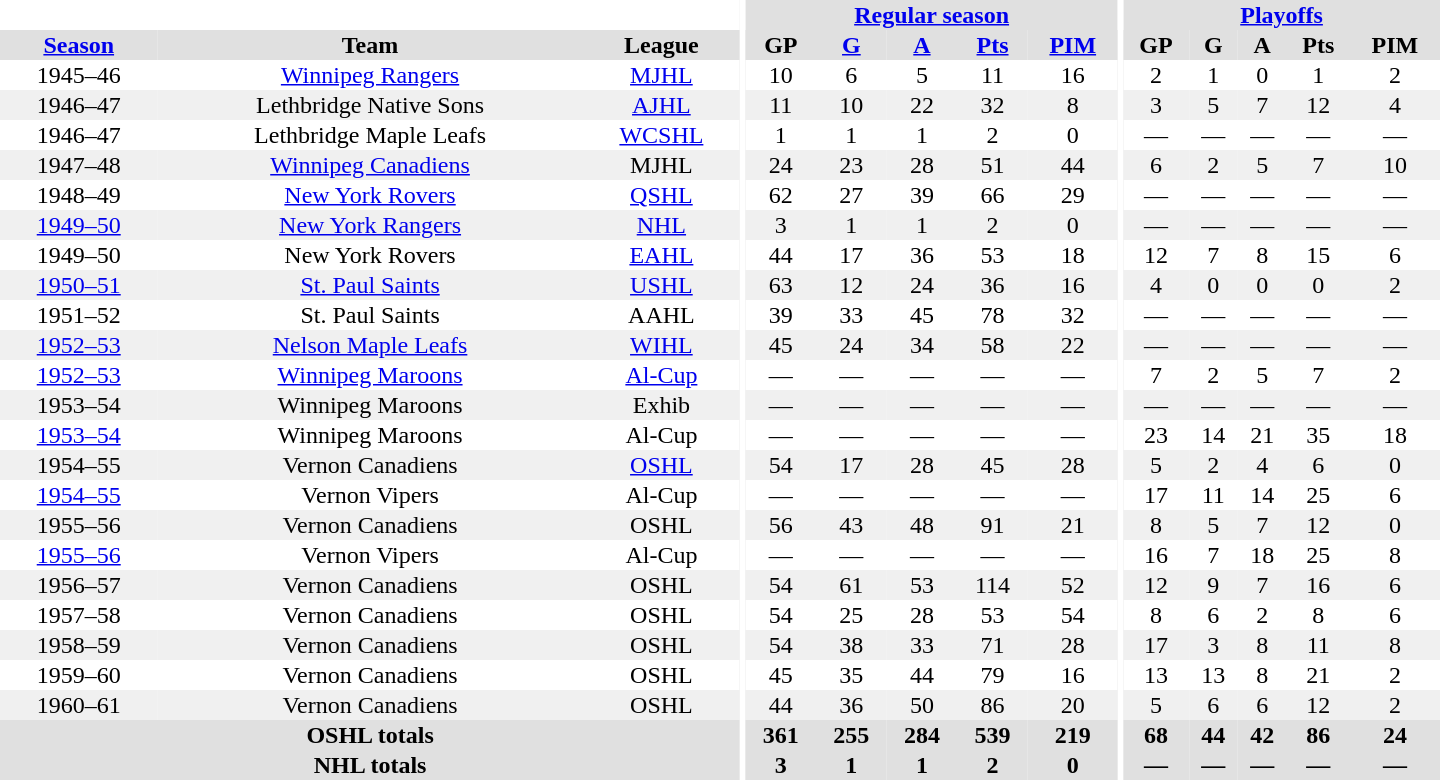<table border="0" cellpadding="1" cellspacing="0" style="text-align:center; width:60em">
<tr bgcolor="#e0e0e0">
<th colspan="3" bgcolor="#ffffff"></th>
<th rowspan="100" bgcolor="#ffffff"></th>
<th colspan="5"><a href='#'>Regular season</a></th>
<th rowspan="100" bgcolor="#ffffff"></th>
<th colspan="5"><a href='#'>Playoffs</a></th>
</tr>
<tr bgcolor="#e0e0e0">
<th><a href='#'>Season</a></th>
<th>Team</th>
<th>League</th>
<th>GP</th>
<th><a href='#'>G</a></th>
<th><a href='#'>A</a></th>
<th><a href='#'>Pts</a></th>
<th><a href='#'>PIM</a></th>
<th>GP</th>
<th>G</th>
<th>A</th>
<th>Pts</th>
<th>PIM</th>
</tr>
<tr>
<td>1945–46</td>
<td><a href='#'>Winnipeg Rangers</a></td>
<td><a href='#'>MJHL</a></td>
<td>10</td>
<td>6</td>
<td>5</td>
<td>11</td>
<td>16</td>
<td>2</td>
<td>1</td>
<td>0</td>
<td>1</td>
<td>2</td>
</tr>
<tr bgcolor="#f0f0f0">
<td>1946–47</td>
<td>Lethbridge Native Sons</td>
<td><a href='#'>AJHL</a></td>
<td>11</td>
<td>10</td>
<td>22</td>
<td>32</td>
<td>8</td>
<td>3</td>
<td>5</td>
<td>7</td>
<td>12</td>
<td>4</td>
</tr>
<tr>
<td>1946–47</td>
<td>Lethbridge Maple Leafs</td>
<td><a href='#'>WCSHL</a></td>
<td>1</td>
<td>1</td>
<td>1</td>
<td>2</td>
<td>0</td>
<td>—</td>
<td>—</td>
<td>—</td>
<td>—</td>
<td>—</td>
</tr>
<tr bgcolor="#f0f0f0">
<td>1947–48</td>
<td><a href='#'>Winnipeg Canadiens</a></td>
<td>MJHL</td>
<td>24</td>
<td>23</td>
<td>28</td>
<td>51</td>
<td>44</td>
<td>6</td>
<td>2</td>
<td>5</td>
<td>7</td>
<td>10</td>
</tr>
<tr>
<td>1948–49</td>
<td><a href='#'>New York Rovers</a></td>
<td><a href='#'>QSHL</a></td>
<td>62</td>
<td>27</td>
<td>39</td>
<td>66</td>
<td>29</td>
<td>—</td>
<td>—</td>
<td>—</td>
<td>—</td>
<td>—</td>
</tr>
<tr bgcolor="#f0f0f0">
<td><a href='#'>1949–50</a></td>
<td><a href='#'>New York Rangers</a></td>
<td><a href='#'>NHL</a></td>
<td>3</td>
<td>1</td>
<td>1</td>
<td>2</td>
<td>0</td>
<td>—</td>
<td>—</td>
<td>—</td>
<td>—</td>
<td>—</td>
</tr>
<tr>
<td>1949–50</td>
<td>New York Rovers</td>
<td><a href='#'>EAHL</a></td>
<td>44</td>
<td>17</td>
<td>36</td>
<td>53</td>
<td>18</td>
<td>12</td>
<td>7</td>
<td>8</td>
<td>15</td>
<td>6</td>
</tr>
<tr bgcolor="#f0f0f0">
<td><a href='#'>1950–51</a></td>
<td><a href='#'>St. Paul Saints</a></td>
<td><a href='#'>USHL</a></td>
<td>63</td>
<td>12</td>
<td>24</td>
<td>36</td>
<td>16</td>
<td>4</td>
<td>0</td>
<td>0</td>
<td>0</td>
<td>2</td>
</tr>
<tr>
<td>1951–52</td>
<td>St. Paul Saints</td>
<td>AAHL</td>
<td>39</td>
<td>33</td>
<td>45</td>
<td>78</td>
<td>32</td>
<td>—</td>
<td>—</td>
<td>—</td>
<td>—</td>
<td>—</td>
</tr>
<tr bgcolor="#f0f0f0">
<td><a href='#'>1952–53</a></td>
<td><a href='#'>Nelson Maple Leafs</a></td>
<td><a href='#'>WIHL</a></td>
<td>45</td>
<td>24</td>
<td>34</td>
<td>58</td>
<td>22</td>
<td>—</td>
<td>—</td>
<td>—</td>
<td>—</td>
<td>—</td>
</tr>
<tr>
<td><a href='#'>1952–53</a></td>
<td><a href='#'>Winnipeg Maroons</a></td>
<td><a href='#'>Al-Cup</a></td>
<td>—</td>
<td>—</td>
<td>—</td>
<td>—</td>
<td>—</td>
<td>7</td>
<td>2</td>
<td>5</td>
<td>7</td>
<td>2</td>
</tr>
<tr bgcolor="#f0f0f0">
<td>1953–54</td>
<td>Winnipeg Maroons</td>
<td>Exhib</td>
<td>—</td>
<td>—</td>
<td>—</td>
<td>—</td>
<td>—</td>
<td>—</td>
<td>—</td>
<td>—</td>
<td>—</td>
<td>—</td>
</tr>
<tr>
<td><a href='#'>1953–54</a></td>
<td>Winnipeg Maroons</td>
<td>Al-Cup</td>
<td>—</td>
<td>—</td>
<td>—</td>
<td>—</td>
<td>—</td>
<td>23</td>
<td>14</td>
<td>21</td>
<td>35</td>
<td>18</td>
</tr>
<tr bgcolor="#f0f0f0">
<td>1954–55</td>
<td>Vernon Canadiens</td>
<td><a href='#'>OSHL</a></td>
<td>54</td>
<td>17</td>
<td>28</td>
<td>45</td>
<td>28</td>
<td>5</td>
<td>2</td>
<td>4</td>
<td>6</td>
<td>0</td>
</tr>
<tr>
<td><a href='#'>1954–55</a></td>
<td>Vernon Vipers</td>
<td>Al-Cup</td>
<td>—</td>
<td>—</td>
<td>—</td>
<td>—</td>
<td>—</td>
<td>17</td>
<td>11</td>
<td>14</td>
<td>25</td>
<td>6</td>
</tr>
<tr bgcolor="#f0f0f0">
<td>1955–56</td>
<td>Vernon Canadiens</td>
<td>OSHL</td>
<td>56</td>
<td>43</td>
<td>48</td>
<td>91</td>
<td>21</td>
<td>8</td>
<td>5</td>
<td>7</td>
<td>12</td>
<td>0</td>
</tr>
<tr>
<td><a href='#'>1955–56</a></td>
<td>Vernon Vipers</td>
<td>Al-Cup</td>
<td>—</td>
<td>—</td>
<td>—</td>
<td>—</td>
<td>—</td>
<td>16</td>
<td>7</td>
<td>18</td>
<td>25</td>
<td>8</td>
</tr>
<tr bgcolor="#f0f0f0">
<td>1956–57</td>
<td>Vernon Canadiens</td>
<td>OSHL</td>
<td>54</td>
<td>61</td>
<td>53</td>
<td>114</td>
<td>52</td>
<td>12</td>
<td>9</td>
<td>7</td>
<td>16</td>
<td>6</td>
</tr>
<tr>
<td>1957–58</td>
<td>Vernon Canadiens</td>
<td>OSHL</td>
<td>54</td>
<td>25</td>
<td>28</td>
<td>53</td>
<td>54</td>
<td>8</td>
<td>6</td>
<td>2</td>
<td>8</td>
<td>6</td>
</tr>
<tr bgcolor="#f0f0f0">
<td>1958–59</td>
<td>Vernon Canadiens</td>
<td>OSHL</td>
<td>54</td>
<td>38</td>
<td>33</td>
<td>71</td>
<td>28</td>
<td>17</td>
<td>3</td>
<td>8</td>
<td>11</td>
<td>8</td>
</tr>
<tr>
<td>1959–60</td>
<td>Vernon Canadiens</td>
<td>OSHL</td>
<td>45</td>
<td>35</td>
<td>44</td>
<td>79</td>
<td>16</td>
<td>13</td>
<td>13</td>
<td>8</td>
<td>21</td>
<td>2</td>
</tr>
<tr bgcolor="#f0f0f0">
<td>1960–61</td>
<td>Vernon Canadiens</td>
<td>OSHL</td>
<td>44</td>
<td>36</td>
<td>50</td>
<td>86</td>
<td>20</td>
<td>5</td>
<td>6</td>
<td>6</td>
<td>12</td>
<td>2</td>
</tr>
<tr bgcolor="#e0e0e0">
<th colspan="3">OSHL totals</th>
<th>361</th>
<th>255</th>
<th>284</th>
<th>539</th>
<th>219</th>
<th>68</th>
<th>44</th>
<th>42</th>
<th>86</th>
<th>24</th>
</tr>
<tr bgcolor="#e0e0e0">
<th colspan="3">NHL totals</th>
<th>3</th>
<th>1</th>
<th>1</th>
<th>2</th>
<th>0</th>
<th>—</th>
<th>—</th>
<th>—</th>
<th>—</th>
<th>—</th>
</tr>
</table>
